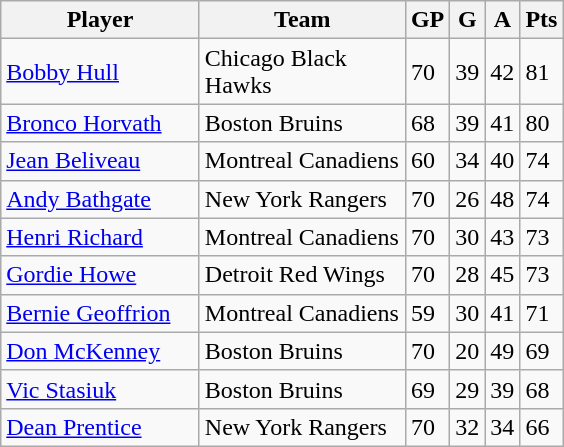<table class="wikitable">
<tr>
<th bgcolor="#DDDDFF" width="125">Player</th>
<th bgcolor="#DDDDFF" width="130">Team</th>
<th bgcolor="#DDDDFF" width="5">GP</th>
<th bgcolor="#DDDDFF" width="5">G</th>
<th bgcolor="#DDDDFF" width="5">A</th>
<th bgcolor="#DDDDFF" width="5">Pts</th>
</tr>
<tr>
<td><a href='#'>Bobby Hull</a></td>
<td>Chicago Black Hawks</td>
<td>70</td>
<td>39</td>
<td>42</td>
<td>81</td>
</tr>
<tr>
<td><a href='#'>Bronco Horvath</a></td>
<td>Boston Bruins</td>
<td>68</td>
<td>39</td>
<td>41</td>
<td>80</td>
</tr>
<tr>
<td><a href='#'>Jean Beliveau</a></td>
<td>Montreal Canadiens</td>
<td>60</td>
<td>34</td>
<td>40</td>
<td>74</td>
</tr>
<tr>
<td><a href='#'>Andy Bathgate</a></td>
<td>New York Rangers</td>
<td>70</td>
<td>26</td>
<td>48</td>
<td>74</td>
</tr>
<tr>
<td><a href='#'>Henri Richard</a></td>
<td>Montreal Canadiens</td>
<td>70</td>
<td>30</td>
<td>43</td>
<td>73</td>
</tr>
<tr>
<td><a href='#'>Gordie Howe</a></td>
<td>Detroit Red Wings</td>
<td>70</td>
<td>28</td>
<td>45</td>
<td>73</td>
</tr>
<tr>
<td><a href='#'>Bernie Geoffrion</a></td>
<td>Montreal Canadiens</td>
<td>59</td>
<td>30</td>
<td>41</td>
<td>71</td>
</tr>
<tr>
<td><a href='#'>Don McKenney</a></td>
<td>Boston Bruins</td>
<td>70</td>
<td>20</td>
<td>49</td>
<td>69</td>
</tr>
<tr>
<td><a href='#'>Vic Stasiuk</a></td>
<td>Boston Bruins</td>
<td>69</td>
<td>29</td>
<td>39</td>
<td>68</td>
</tr>
<tr>
<td><a href='#'>Dean Prentice</a></td>
<td>New York Rangers</td>
<td>70</td>
<td>32</td>
<td>34</td>
<td>66</td>
</tr>
</table>
